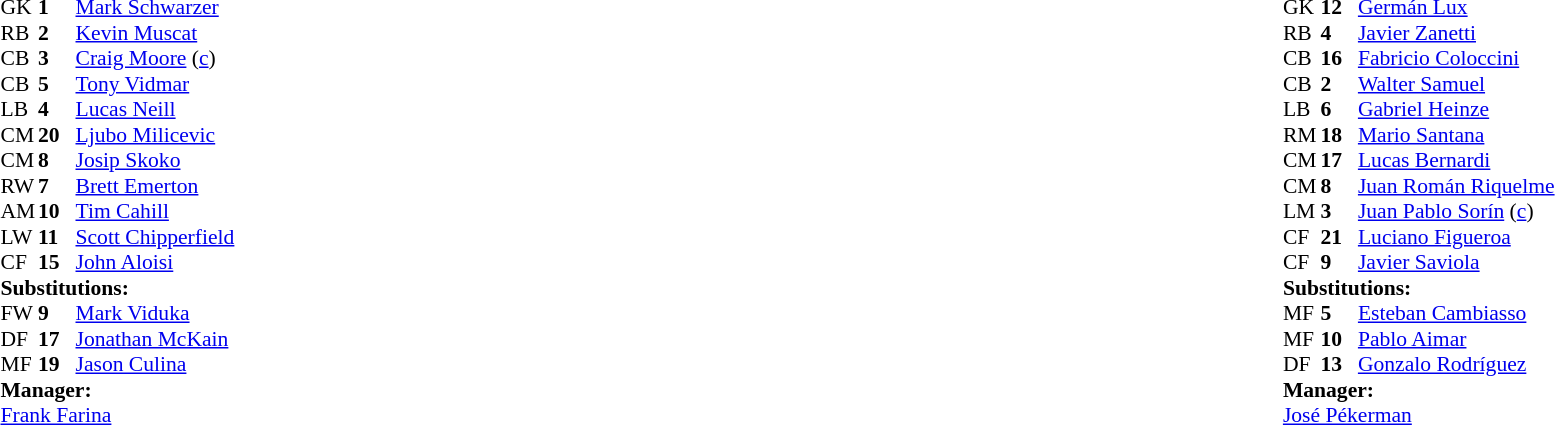<table width="100%">
<tr>
<td valign="top" width="50%"><br><table style="font-size: 90%" cellspacing="0" cellpadding="0">
<tr>
<th width="25"></th>
<th width="25"></th>
</tr>
<tr>
<td>GK</td>
<td><strong>1</strong></td>
<td><a href='#'>Mark Schwarzer</a></td>
</tr>
<tr>
<td>RB</td>
<td><strong>2</strong></td>
<td><a href='#'>Kevin Muscat</a></td>
<td></td>
<td></td>
</tr>
<tr>
<td>CB</td>
<td><strong>3</strong></td>
<td><a href='#'>Craig Moore</a> (<a href='#'>c</a>)</td>
<td></td>
</tr>
<tr>
<td>CB</td>
<td><strong>5</strong></td>
<td><a href='#'>Tony Vidmar</a></td>
</tr>
<tr>
<td>LB</td>
<td><strong>4</strong></td>
<td><a href='#'>Lucas Neill</a></td>
<td></td>
</tr>
<tr>
<td>CM</td>
<td><strong>20</strong></td>
<td><a href='#'>Ljubo Milicevic</a></td>
<td></td>
<td></td>
</tr>
<tr>
<td>CM</td>
<td><strong>8</strong></td>
<td><a href='#'>Josip Skoko</a></td>
<td></td>
<td></td>
</tr>
<tr>
<td>RW</td>
<td><strong>7</strong></td>
<td><a href='#'>Brett Emerton</a></td>
<td></td>
</tr>
<tr>
<td>AM</td>
<td><strong>10</strong></td>
<td><a href='#'>Tim Cahill</a></td>
<td></td>
</tr>
<tr>
<td>LW</td>
<td><strong>11</strong></td>
<td><a href='#'>Scott Chipperfield</a></td>
</tr>
<tr>
<td>CF</td>
<td><strong>15</strong></td>
<td><a href='#'>John Aloisi</a></td>
</tr>
<tr>
<td colspan=3><strong>Substitutions:</strong></td>
</tr>
<tr>
<td>FW</td>
<td><strong>9</strong></td>
<td><a href='#'>Mark Viduka</a></td>
<td></td>
<td></td>
</tr>
<tr>
<td>DF</td>
<td><strong>17</strong></td>
<td><a href='#'>Jonathan McKain</a></td>
<td></td>
<td></td>
</tr>
<tr>
<td>MF</td>
<td><strong>19</strong></td>
<td><a href='#'>Jason Culina</a></td>
<td></td>
<td></td>
</tr>
<tr>
<td colspan=3><strong>Manager:</strong></td>
</tr>
<tr>
<td colspan=3><a href='#'>Frank Farina</a></td>
</tr>
</table>
</td>
<td valign="top"></td>
<td valign="top" width="50%"><br><table style="font-size: 90%" cellspacing="0" cellpadding="0" align="center">
<tr>
<th width=25></th>
<th width=25></th>
</tr>
<tr>
<td>GK</td>
<td><strong>12</strong></td>
<td><a href='#'>Germán Lux</a></td>
</tr>
<tr>
<td>RB</td>
<td><strong>4</strong></td>
<td><a href='#'>Javier Zanetti</a></td>
</tr>
<tr>
<td>CB</td>
<td><strong>16</strong></td>
<td><a href='#'>Fabricio Coloccini</a></td>
<td></td>
<td></td>
</tr>
<tr>
<td>CB</td>
<td><strong>2</strong></td>
<td><a href='#'>Walter Samuel</a></td>
<td></td>
</tr>
<tr>
<td>LB</td>
<td><strong>6</strong></td>
<td><a href='#'>Gabriel Heinze</a></td>
</tr>
<tr>
<td>RM</td>
<td><strong>18</strong></td>
<td><a href='#'>Mario Santana</a></td>
<td></td>
<td></td>
</tr>
<tr>
<td>CM</td>
<td><strong>17</strong></td>
<td><a href='#'>Lucas Bernardi</a></td>
</tr>
<tr>
<td>CM</td>
<td><strong>8</strong></td>
<td><a href='#'>Juan Román Riquelme</a></td>
</tr>
<tr>
<td>LM</td>
<td><strong>3</strong></td>
<td><a href='#'>Juan Pablo Sorín</a> (<a href='#'>c</a>)</td>
</tr>
<tr>
<td>CF</td>
<td><strong>21</strong></td>
<td><a href='#'>Luciano Figueroa</a></td>
</tr>
<tr>
<td>CF</td>
<td><strong>9</strong></td>
<td><a href='#'>Javier Saviola</a></td>
<td></td>
<td></td>
</tr>
<tr>
<td colspan=3><strong>Substitutions:</strong></td>
</tr>
<tr>
<td>MF</td>
<td><strong>5</strong></td>
<td><a href='#'>Esteban Cambiasso</a></td>
<td></td>
<td></td>
</tr>
<tr>
<td>MF</td>
<td><strong>10</strong></td>
<td><a href='#'>Pablo Aimar</a></td>
<td></td>
<td></td>
</tr>
<tr>
<td>DF</td>
<td><strong>13</strong></td>
<td><a href='#'>Gonzalo Rodríguez</a></td>
<td></td>
<td></td>
</tr>
<tr>
<td colspan=3><strong>Manager:</strong></td>
</tr>
<tr>
<td colspan=3><a href='#'>José Pékerman</a></td>
</tr>
</table>
</td>
</tr>
</table>
